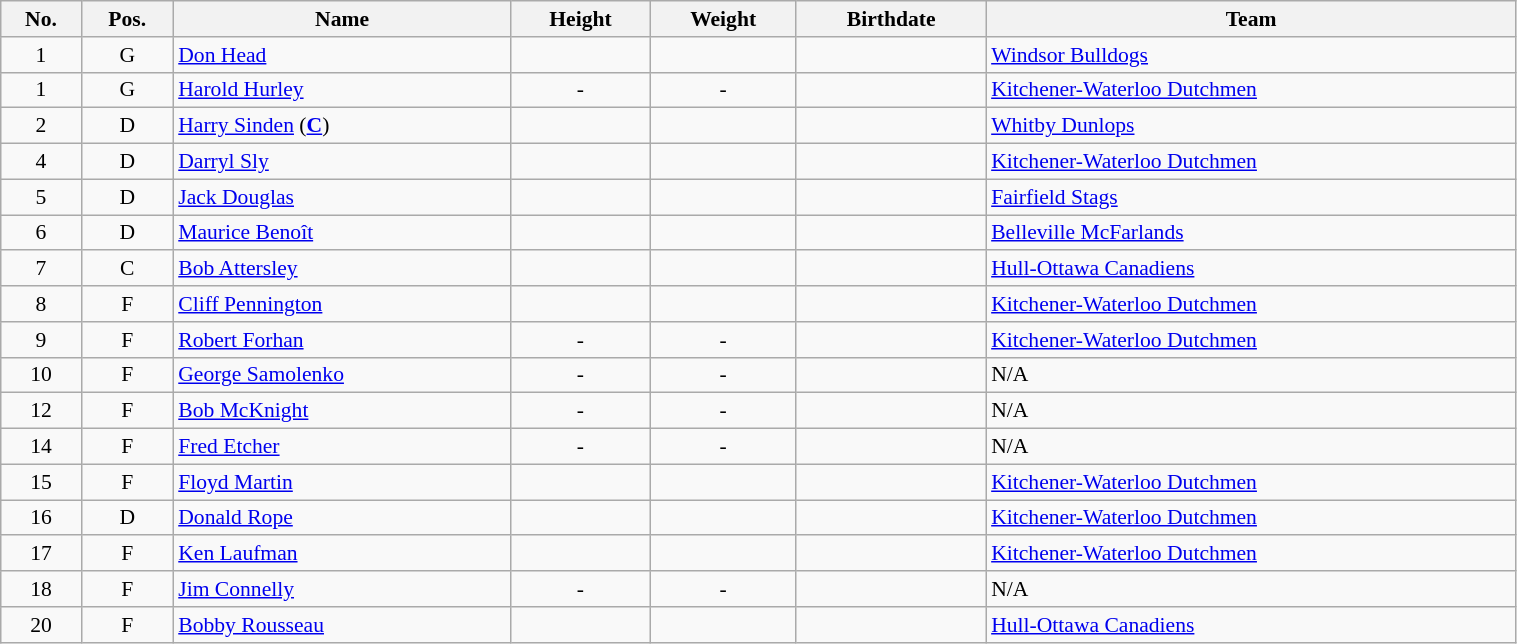<table class="wikitable sortable" width="80%" style="font-size: 90%; text-align: center;">
<tr>
<th>No.</th>
<th>Pos.</th>
<th>Name</th>
<th>Height</th>
<th>Weight</th>
<th>Birthdate</th>
<th>Team</th>
</tr>
<tr>
<td>1</td>
<td>G</td>
<td style="text-align:left;"><a href='#'>Don Head</a></td>
<td></td>
<td></td>
<td style="text-align:right;"></td>
<td style="text-align:left;"> <a href='#'>Windsor Bulldogs</a></td>
</tr>
<tr>
<td>1</td>
<td>G</td>
<td style="text-align:left;"><a href='#'>Harold Hurley</a></td>
<td>-</td>
<td>-</td>
<td style="text-align:right;"></td>
<td style="text-align:left;"> <a href='#'>Kitchener-Waterloo Dutchmen</a></td>
</tr>
<tr>
<td>2</td>
<td>D</td>
<td style="text-align:left;"><a href='#'>Harry Sinden</a> (<strong><a href='#'>C</a></strong>)</td>
<td></td>
<td></td>
<td style="text-align:right;"></td>
<td style="text-align:left;"> <a href='#'>Whitby Dunlops</a></td>
</tr>
<tr>
<td>4</td>
<td>D</td>
<td style="text-align:left;"><a href='#'>Darryl Sly</a></td>
<td></td>
<td></td>
<td style="text-align:right;"></td>
<td style="text-align:left;"> <a href='#'>Kitchener-Waterloo Dutchmen</a></td>
</tr>
<tr>
<td>5</td>
<td>D</td>
<td style="text-align:left;"><a href='#'>Jack Douglas</a></td>
<td></td>
<td></td>
<td style="text-align:right;"></td>
<td style="text-align:left;"> <a href='#'>Fairfield Stags</a></td>
</tr>
<tr>
<td>6</td>
<td>D</td>
<td style="text-align:left;"><a href='#'>Maurice Benoît</a></td>
<td></td>
<td></td>
<td style="text-align:right;"></td>
<td style="text-align:left;"> <a href='#'>Belleville McFarlands</a></td>
</tr>
<tr>
<td>7</td>
<td>C</td>
<td style="text-align:left;"><a href='#'>Bob Attersley</a></td>
<td></td>
<td></td>
<td style="text-align:right;"></td>
<td style="text-align:left;"> <a href='#'>Hull-Ottawa Canadiens</a></td>
</tr>
<tr>
<td>8</td>
<td>F</td>
<td style="text-align:left;"><a href='#'>Cliff Pennington</a></td>
<td></td>
<td></td>
<td style="text-align:right;"></td>
<td style="text-align:left;"> <a href='#'>Kitchener-Waterloo Dutchmen</a></td>
</tr>
<tr>
<td>9</td>
<td>F</td>
<td style="text-align:left;"><a href='#'>Robert Forhan</a></td>
<td>-</td>
<td>-</td>
<td style="text-align:right;"></td>
<td style="text-align:left;"> <a href='#'>Kitchener-Waterloo Dutchmen</a></td>
</tr>
<tr>
<td>10</td>
<td>F</td>
<td style="text-align:left;"><a href='#'>George Samolenko</a></td>
<td>-</td>
<td>-</td>
<td style="text-align:right;"></td>
<td style="text-align:left;">N/A</td>
</tr>
<tr>
<td>12</td>
<td>F</td>
<td style="text-align:left;"><a href='#'>Bob McKnight</a></td>
<td>-</td>
<td>-</td>
<td style="text-align:right;"></td>
<td style="text-align:left;">N/A</td>
</tr>
<tr>
<td>14</td>
<td>F</td>
<td style="text-align:left;"><a href='#'>Fred Etcher</a></td>
<td>-</td>
<td>-</td>
<td style="text-align:right;"></td>
<td style="text-align:left;">N/A</td>
</tr>
<tr>
<td>15</td>
<td>F</td>
<td style="text-align:left;"><a href='#'>Floyd Martin</a></td>
<td></td>
<td></td>
<td style="text-align:right;"></td>
<td style="text-align:left;"> <a href='#'>Kitchener-Waterloo Dutchmen</a></td>
</tr>
<tr>
<td>16</td>
<td>D</td>
<td style="text-align:left;"><a href='#'>Donald Rope</a></td>
<td></td>
<td></td>
<td style="text-align:right;"></td>
<td style="text-align:left;"> <a href='#'>Kitchener-Waterloo Dutchmen</a></td>
</tr>
<tr>
<td>17</td>
<td>F</td>
<td style="text-align:left;"><a href='#'>Ken Laufman</a></td>
<td></td>
<td></td>
<td style="text-align:right;"></td>
<td style="text-align:left;"> <a href='#'>Kitchener-Waterloo Dutchmen</a></td>
</tr>
<tr>
<td>18</td>
<td>F</td>
<td style="text-align:left;"><a href='#'>Jim Connelly</a></td>
<td>-</td>
<td>-</td>
<td style="text-align:right;"></td>
<td style="text-align:left;">N/A</td>
</tr>
<tr>
<td>20</td>
<td>F</td>
<td style="text-align:left;"><a href='#'>Bobby Rousseau</a></td>
<td></td>
<td></td>
<td style="text-align:right;"></td>
<td style="text-align:left;"> <a href='#'>Hull-Ottawa Canadiens</a></td>
</tr>
</table>
